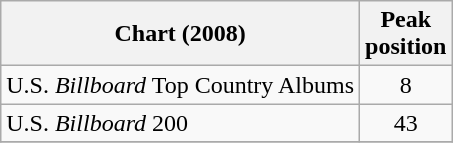<table class="wikitable">
<tr>
<th>Chart (2008)</th>
<th>Peak<br>position</th>
</tr>
<tr>
<td>U.S. <em>Billboard</em> Top Country Albums</td>
<td align="center">8</td>
</tr>
<tr>
<td>U.S. <em>Billboard</em> 200</td>
<td align="center">43</td>
</tr>
<tr>
</tr>
</table>
